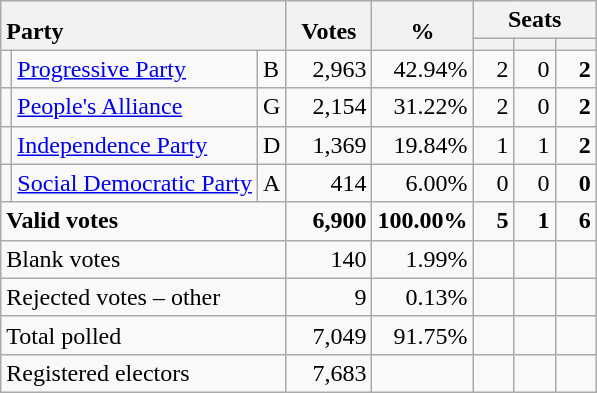<table class="wikitable" border="1" style="text-align:right;">
<tr>
<th style="text-align:left;" valign=bottom rowspan=2 colspan=3>Party</th>
<th align=center valign=bottom rowspan=2 width="50">Votes</th>
<th align=center valign=bottom rowspan=2 width="50">%</th>
<th colspan=3>Seats</th>
</tr>
<tr>
<th align=center valign=bottom width="20"><small></small></th>
<th align=center valign=bottom width="20"><small><a href='#'></a></small></th>
<th align=center valign=bottom width="20"><small></small></th>
</tr>
<tr>
<td></td>
<td align=left><a href='#'>Progressive Party</a></td>
<td align=left>B</td>
<td>2,963</td>
<td>42.94%</td>
<td>2</td>
<td>0</td>
<td><strong>2</strong></td>
</tr>
<tr>
<td></td>
<td align=left><a href='#'>People's Alliance</a></td>
<td align=left>G</td>
<td>2,154</td>
<td>31.22%</td>
<td>2</td>
<td>0</td>
<td><strong>2</strong></td>
</tr>
<tr>
<td></td>
<td align=left><a href='#'>Independence Party</a></td>
<td align=left>D</td>
<td>1,369</td>
<td>19.84%</td>
<td>1</td>
<td>1</td>
<td><strong>2</strong></td>
</tr>
<tr>
<td></td>
<td align=left><a href='#'>Social Democratic Party</a></td>
<td align=left>A</td>
<td>414</td>
<td>6.00%</td>
<td>0</td>
<td>0</td>
<td><strong>0</strong></td>
</tr>
<tr style="font-weight:bold">
<td align=left colspan=3>Valid votes</td>
<td>6,900</td>
<td>100.00%</td>
<td>5</td>
<td>1</td>
<td>6</td>
</tr>
<tr>
<td align=left colspan=3>Blank votes</td>
<td>140</td>
<td>1.99%</td>
<td></td>
<td></td>
<td></td>
</tr>
<tr>
<td align=left colspan=3>Rejected votes – other</td>
<td>9</td>
<td>0.13%</td>
<td></td>
<td></td>
<td></td>
</tr>
<tr>
<td align=left colspan=3>Total polled</td>
<td>7,049</td>
<td>91.75%</td>
<td></td>
<td></td>
<td></td>
</tr>
<tr>
<td align=left colspan=3>Registered electors</td>
<td>7,683</td>
<td></td>
<td></td>
<td></td>
<td></td>
</tr>
</table>
